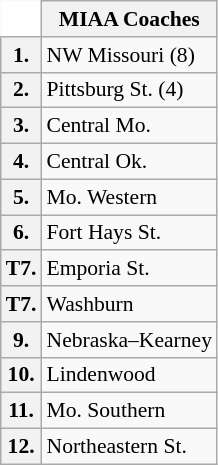<table class="wikitable" style="white-space:nowrap; font-size:90%;">
<tr>
<td ! style="background:white; border-top-style:hidden; border-left-style:hidden;"></td>
<th>MIAA Coaches</th>
</tr>
<tr>
<th>1.</th>
<td>NW Missouri (8)</td>
</tr>
<tr>
<th>2.</th>
<td>Pittsburg St. (4)</td>
</tr>
<tr>
<th>3.</th>
<td>Central Mo.</td>
</tr>
<tr>
<th>4.</th>
<td>Central Ok.</td>
</tr>
<tr>
<th>5.</th>
<td>Mo. Western</td>
</tr>
<tr>
<th>6.</th>
<td>Fort Hays St.</td>
</tr>
<tr>
<th>T7.</th>
<td>Emporia St.</td>
</tr>
<tr>
<th>T7.</th>
<td>Washburn</td>
</tr>
<tr>
<th>9.</th>
<td>Nebraska–Kearney</td>
</tr>
<tr>
<th>10.</th>
<td>Lindenwood</td>
</tr>
<tr>
<th>11.</th>
<td>Mo. Southern</td>
</tr>
<tr>
<th>12.</th>
<td>Northeastern St.</td>
</tr>
</table>
